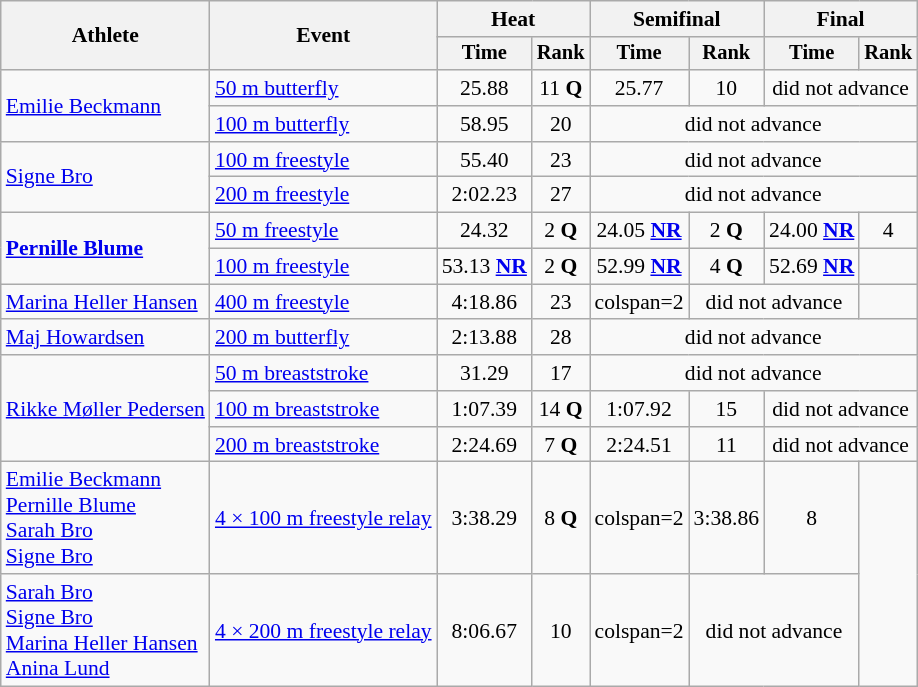<table class=wikitable style="font-size:90%;text-align:center">
<tr>
<th rowspan="2">Athlete</th>
<th rowspan="2">Event</th>
<th colspan="2">Heat</th>
<th colspan="2">Semifinal</th>
<th colspan="2">Final</th>
</tr>
<tr style="font-size:95%">
<th>Time</th>
<th>Rank</th>
<th>Time</th>
<th>Rank</th>
<th>Time</th>
<th>Rank</th>
</tr>
<tr>
<td style="text-align:left" rowspan=2><a href='#'>Emilie Beckmann</a></td>
<td style="text-align:left"><a href='#'>50 m butterfly</a></td>
<td>25.88</td>
<td>11 <strong>Q</strong></td>
<td>25.77</td>
<td>10</td>
<td colspan=2>did not advance</td>
</tr>
<tr>
<td style="text-align:left"><a href='#'>100 m butterfly</a></td>
<td>58.95</td>
<td>20</td>
<td colspan=4>did not advance</td>
</tr>
<tr>
<td style="text-align:left" rowspan=2><a href='#'>Signe Bro</a></td>
<td style="text-align:left"><a href='#'>100 m freestyle</a></td>
<td>55.40</td>
<td>23</td>
<td colspan=4>did not advance</td>
</tr>
<tr>
<td style="text-align:left"><a href='#'>200 m freestyle</a></td>
<td>2:02.23</td>
<td>27</td>
<td colspan=4>did not advance</td>
</tr>
<tr>
<td style="text-align:left" rowspan=2><strong><a href='#'>Pernille Blume</a></strong></td>
<td style="text-align:left"><a href='#'>50 m freestyle</a></td>
<td>24.32</td>
<td>2 <strong>Q</strong></td>
<td>24.05 <strong><a href='#'>NR</a></strong></td>
<td>2 <strong>Q</strong></td>
<td>24.00 <strong><a href='#'>NR</a></strong></td>
<td>4</td>
</tr>
<tr>
<td style="text-align:left"><a href='#'>100 m freestyle</a></td>
<td>53.13 <strong><a href='#'>NR</a></strong></td>
<td>2 <strong>Q</strong></td>
<td>52.99 <strong><a href='#'>NR</a></strong></td>
<td>4 <strong>Q</strong></td>
<td>52.69 <strong><a href='#'>NR</a></strong></td>
<td></td>
</tr>
<tr>
<td style="text-align:left"><a href='#'>Marina Heller Hansen</a></td>
<td style="text-align:left"><a href='#'>400 m freestyle</a></td>
<td>4:18.86</td>
<td>23</td>
<td>colspan=2 </td>
<td colspan=2>did not advance</td>
</tr>
<tr>
<td style="text-align:left"><a href='#'>Maj Howardsen</a></td>
<td style="text-align:left"><a href='#'>200 m butterfly</a></td>
<td>2:13.88</td>
<td>28</td>
<td colspan=4>did not advance</td>
</tr>
<tr>
<td style="text-align:left" rowspan=3><a href='#'>Rikke Møller Pedersen</a></td>
<td style="text-align:left"><a href='#'>50 m breaststroke</a></td>
<td>31.29</td>
<td>17</td>
<td colspan=4>did not advance</td>
</tr>
<tr>
<td style="text-align:left"><a href='#'>100 m breaststroke</a></td>
<td>1:07.39</td>
<td>14 <strong>Q</strong></td>
<td>1:07.92</td>
<td>15</td>
<td colspan=2>did not advance</td>
</tr>
<tr>
<td style="text-align:left"><a href='#'>200 m breaststroke</a></td>
<td>2:24.69</td>
<td>7 <strong>Q</strong></td>
<td>2:24.51</td>
<td>11</td>
<td colspan=2>did not advance</td>
</tr>
<tr>
<td style="text-align:left"><a href='#'>Emilie Beckmann</a><br><a href='#'>Pernille Blume</a><br><a href='#'>Sarah Bro</a><br><a href='#'>Signe Bro</a></td>
<td style="text-align:left"><a href='#'>4 × 100 m freestyle relay</a></td>
<td>3:38.29</td>
<td>8 <strong>Q</strong></td>
<td>colspan=2 </td>
<td>3:38.86</td>
<td>8</td>
</tr>
<tr>
<td style="text-align:left"><a href='#'>Sarah Bro</a><br><a href='#'>Signe Bro</a><br><a href='#'>Marina Heller Hansen</a><br><a href='#'>Anina Lund</a></td>
<td style="text-align:left"><a href='#'>4 × 200 m freestyle relay</a></td>
<td>8:06.67</td>
<td>10</td>
<td>colspan=2 </td>
<td colspan=2>did not advance</td>
</tr>
</table>
